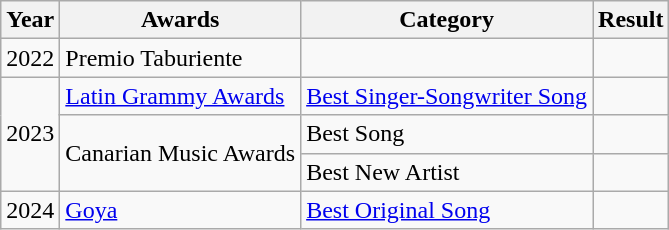<table class="wikitable">
<tr>
<th>Year</th>
<th>Awards</th>
<th>Category</th>
<th>Result</th>
</tr>
<tr>
<td>2022</td>
<td>Premio Taburiente</td>
<td></td>
<td></td>
</tr>
<tr>
<td rowspan="3">2023</td>
<td><a href='#'>Latin Grammy Awards</a></td>
<td><a href='#'>Best Singer-Songwriter Song</a></td>
<td></td>
</tr>
<tr>
<td rowspan="2">Canarian Music Awards</td>
<td>Best Song</td>
<td></td>
</tr>
<tr>
<td>Best New Artist</td>
<td></td>
</tr>
<tr>
<td>2024</td>
<td><a href='#'>Goya</a></td>
<td><a href='#'>Best Original Song</a></td>
<td></td>
</tr>
</table>
